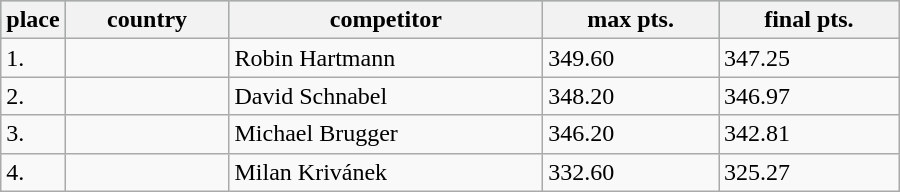<table class="wikitable"  width="600px" |>
<tr bgcolor="#99CCCC">
<th width="5%">place</th>
<th>country</th>
<th>competitor</th>
<th>max pts.</th>
<th>final pts.</th>
</tr>
<tr>
<td>1.</td>
<td></td>
<td>Robin Hartmann</td>
<td>349.60</td>
<td>347.25</td>
</tr>
<tr>
<td>2.</td>
<td></td>
<td>David Schnabel</td>
<td>348.20</td>
<td>346.97</td>
</tr>
<tr>
<td>3.</td>
<td></td>
<td>Michael Brugger</td>
<td>346.20</td>
<td>342.81</td>
</tr>
<tr>
<td>4.</td>
<td></td>
<td>Milan Krivánek</td>
<td>332.60</td>
<td>325.27</td>
</tr>
</table>
